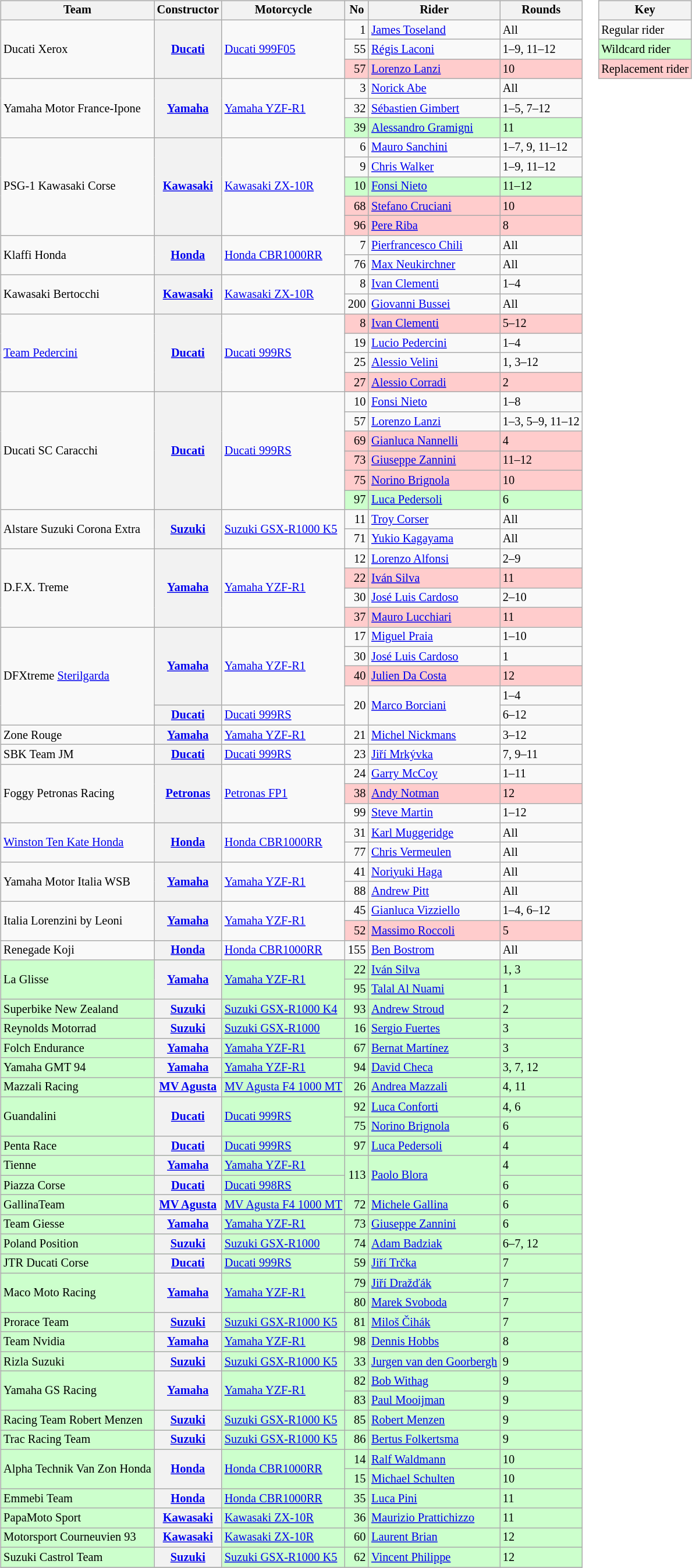<table>
<tr>
<td><br><table class="wikitable" style="font-size: 85%;">
<tr>
<th>Team</th>
<th>Constructor</th>
<th>Motorcycle</th>
<th>No</th>
<th>Rider</th>
<th>Rounds</th>
</tr>
<tr>
<td rowspan=3>Ducati Xerox</td>
<th rowspan=3><a href='#'>Ducati</a></th>
<td rowspan=3><a href='#'>Ducati 999F05</a></td>
<td align=right>1</td>
<td> <a href='#'>James Toseland</a></td>
<td>All</td>
</tr>
<tr>
<td align=right>55</td>
<td> <a href='#'>Régis Laconi</a></td>
<td>1–9, 11–12</td>
</tr>
<tr style="background:#ffcccc;">
<td align=right>57</td>
<td> <a href='#'>Lorenzo Lanzi</a></td>
<td>10</td>
</tr>
<tr>
<td rowspan=3>Yamaha Motor France-Ipone</td>
<th rowspan=3><a href='#'>Yamaha</a></th>
<td rowspan=3><a href='#'>Yamaha YZF-R1</a></td>
<td align=right>3</td>
<td> <a href='#'>Norick Abe</a></td>
<td>All</td>
</tr>
<tr>
<td align=right>32</td>
<td> <a href='#'>Sébastien Gimbert</a></td>
<td>1–5, 7–12</td>
</tr>
<tr style="background:#ccffcc;">
<td align=right>39</td>
<td> <a href='#'>Alessandro Gramigni</a></td>
<td>11</td>
</tr>
<tr>
<td rowspan=5>PSG-1 Kawasaki Corse</td>
<th rowspan=5><a href='#'>Kawasaki</a></th>
<td rowspan=5><a href='#'>Kawasaki ZX-10R</a></td>
<td align=right>6</td>
<td> <a href='#'>Mauro Sanchini</a></td>
<td>1–7, 9, 11–12</td>
</tr>
<tr>
<td align=right>9</td>
<td> <a href='#'>Chris Walker</a></td>
<td>1–9, 11–12</td>
</tr>
<tr style="background:#ccffcc;">
<td align=right>10</td>
<td> <a href='#'>Fonsi Nieto</a></td>
<td>11–12</td>
</tr>
<tr style="background:#ffcccc;">
<td align=right>68</td>
<td> <a href='#'>Stefano Cruciani</a></td>
<td>10</td>
</tr>
<tr style="background:#ffcccc;">
<td align=right>96</td>
<td> <a href='#'>Pere Riba</a></td>
<td>8</td>
</tr>
<tr>
<td rowspan=2>Klaffi Honda</td>
<th rowspan=2><a href='#'>Honda</a></th>
<td rowspan=2><a href='#'>Honda CBR1000RR</a></td>
<td align=right>7</td>
<td> <a href='#'>Pierfrancesco Chili</a></td>
<td>All</td>
</tr>
<tr>
<td align=right>76</td>
<td> <a href='#'>Max Neukirchner</a></td>
<td>All</td>
</tr>
<tr>
<td rowspan=2>Kawasaki Bertocchi</td>
<th rowspan=2><a href='#'>Kawasaki</a></th>
<td rowspan=2><a href='#'>Kawasaki ZX-10R</a></td>
<td align=right>8</td>
<td> <a href='#'>Ivan Clementi</a></td>
<td>1–4</td>
</tr>
<tr>
<td>200</td>
<td> <a href='#'>Giovanni Bussei</a></td>
<td>All</td>
</tr>
<tr>
<td rowspan=4><a href='#'>Team Pedercini</a></td>
<th rowspan=4><a href='#'>Ducati</a></th>
<td rowspan=4><a href='#'>Ducati 999RS</a></td>
<td style="background:#ffcccc;" align=right>8</td>
<td style="background:#ffcccc;"> <a href='#'>Ivan Clementi</a></td>
<td style="background:#ffcccc;">5–12</td>
</tr>
<tr>
<td align=right>19</td>
<td> <a href='#'>Lucio Pedercini</a></td>
<td>1–4</td>
</tr>
<tr>
<td align=right>25</td>
<td> <a href='#'>Alessio Velini</a></td>
<td>1, 3–12</td>
</tr>
<tr style="background:#ffcccc;">
<td align=right>27</td>
<td> <a href='#'>Alessio Corradi</a></td>
<td>2</td>
</tr>
<tr>
<td rowspan=6>Ducati SC Caracchi</td>
<th rowspan=6><a href='#'>Ducati</a></th>
<td rowspan=6><a href='#'>Ducati 999RS</a></td>
<td align=right>10</td>
<td> <a href='#'>Fonsi Nieto</a></td>
<td>1–8</td>
</tr>
<tr>
<td align=right>57</td>
<td> <a href='#'>Lorenzo Lanzi</a></td>
<td>1–3, 5–9, 11–12</td>
</tr>
<tr style="background:#ffcccc;">
<td align=right>69</td>
<td> <a href='#'>Gianluca Nannelli</a></td>
<td>4</td>
</tr>
<tr style="background:#ffcccc;">
<td align=right>73</td>
<td> <a href='#'>Giuseppe Zannini</a></td>
<td>11–12</td>
</tr>
<tr style="background:#ffcccc;">
<td align=right>75</td>
<td> <a href='#'>Norino Brignola</a></td>
<td>10</td>
</tr>
<tr style="background:#ccffcc;">
<td align=right>97</td>
<td> <a href='#'>Luca Pedersoli</a></td>
<td>6</td>
</tr>
<tr>
<td rowspan=2>Alstare Suzuki Corona Extra</td>
<th rowspan=2><a href='#'>Suzuki</a></th>
<td rowspan=2><a href='#'>Suzuki GSX-R1000 K5</a></td>
<td align=right>11</td>
<td> <a href='#'>Troy Corser</a></td>
<td>All</td>
</tr>
<tr>
<td align=right>71</td>
<td> <a href='#'>Yukio Kagayama</a></td>
<td>All</td>
</tr>
<tr>
<td rowspan=4>D.F.X. Treme</td>
<th rowspan=4><a href='#'>Yamaha</a></th>
<td rowspan=4><a href='#'>Yamaha YZF-R1</a></td>
<td align=right>12</td>
<td> <a href='#'>Lorenzo Alfonsi</a></td>
<td>2–9</td>
</tr>
<tr style="background:#ffcccc;">
<td align=right>22</td>
<td> <a href='#'>Iván Silva</a></td>
<td>11</td>
</tr>
<tr>
<td align=right>30</td>
<td> <a href='#'>José Luis Cardoso</a></td>
<td>2–10</td>
</tr>
<tr style="background:#ffcccc;">
<td align=right>37</td>
<td> <a href='#'>Mauro Lucchiari</a></td>
<td>11</td>
</tr>
<tr>
<td rowspan=5>DFXtreme <a href='#'>Sterilgarda</a></td>
<th rowspan=4><a href='#'>Yamaha</a></th>
<td rowspan=4><a href='#'>Yamaha YZF-R1</a></td>
<td align=right>17</td>
<td> <a href='#'>Miguel Praia</a></td>
<td>1–10</td>
</tr>
<tr>
<td align=right>30</td>
<td> <a href='#'>José Luis Cardoso</a></td>
<td>1</td>
</tr>
<tr style="background:#ffcccc;">
<td align=right>40</td>
<td> <a href='#'>Julien Da Costa</a></td>
<td>12</td>
</tr>
<tr>
<td rowspan=2 align=right>20</td>
<td rowspan=2> <a href='#'>Marco Borciani</a></td>
<td>1–4</td>
</tr>
<tr>
<th><a href='#'>Ducati</a></th>
<td><a href='#'>Ducati 999RS</a></td>
<td>6–12</td>
</tr>
<tr>
<td>Zone Rouge</td>
<th><a href='#'>Yamaha</a></th>
<td><a href='#'>Yamaha YZF-R1</a></td>
<td align=right>21</td>
<td> <a href='#'>Michel Nickmans</a></td>
<td>3–12</td>
</tr>
<tr>
<td>SBK Team JM</td>
<th><a href='#'>Ducati</a></th>
<td><a href='#'>Ducati 999RS</a></td>
<td align=right>23</td>
<td> <a href='#'>Jiří Mrkývka</a></td>
<td>7, 9–11</td>
</tr>
<tr>
<td rowspan=3>Foggy Petronas Racing</td>
<th rowspan=3><a href='#'>Petronas</a></th>
<td rowspan=3><a href='#'>Petronas FP1</a></td>
<td align=right>24</td>
<td> <a href='#'>Garry McCoy</a></td>
<td>1–11</td>
</tr>
<tr style="background:#ffcccc;">
<td align=right>38</td>
<td> <a href='#'>Andy Notman</a></td>
<td>12</td>
</tr>
<tr>
<td align=right>99</td>
<td> <a href='#'>Steve Martin</a></td>
<td>1–12</td>
</tr>
<tr>
<td rowspan=2><a href='#'>Winston Ten Kate Honda</a></td>
<th rowspan=2><a href='#'>Honda</a></th>
<td rowspan=2><a href='#'>Honda CBR1000RR</a></td>
<td align=right>31</td>
<td> <a href='#'>Karl Muggeridge</a></td>
<td>All</td>
</tr>
<tr>
<td align=right>77</td>
<td> <a href='#'>Chris Vermeulen</a></td>
<td>All</td>
</tr>
<tr>
<td rowspan=2>Yamaha Motor Italia WSB</td>
<th rowspan=2><a href='#'>Yamaha</a></th>
<td rowspan=2><a href='#'>Yamaha YZF-R1</a></td>
<td align=right>41</td>
<td> <a href='#'>Noriyuki Haga</a></td>
<td>All</td>
</tr>
<tr>
<td align=right>88</td>
<td> <a href='#'>Andrew Pitt</a></td>
<td>All</td>
</tr>
<tr>
<td rowspan=2>Italia Lorenzini by Leoni</td>
<th rowspan=2><a href='#'>Yamaha</a></th>
<td rowspan=2><a href='#'>Yamaha YZF-R1</a></td>
<td align=right>45</td>
<td> <a href='#'>Gianluca Vizziello</a></td>
<td>1–4, 6–12</td>
</tr>
<tr style="background:#ffcccc;">
<td align=right>52</td>
<td> <a href='#'>Massimo Roccoli</a></td>
<td>5</td>
</tr>
<tr>
<td>Renegade Koji</td>
<th><a href='#'>Honda</a></th>
<td><a href='#'>Honda CBR1000RR</a></td>
<td>155</td>
<td> <a href='#'>Ben Bostrom</a></td>
<td>All</td>
</tr>
<tr style="background:#ccffcc;">
<td rowspan=2>La Glisse</td>
<th rowspan=2><a href='#'>Yamaha</a></th>
<td rowspan=2><a href='#'>Yamaha YZF-R1</a></td>
<td align=right>22</td>
<td> <a href='#'>Iván Silva</a></td>
<td>1, 3</td>
</tr>
<tr style="background:#ccffcc;">
<td align=right>95</td>
<td> <a href='#'>Talal Al Nuami</a></td>
<td>1</td>
</tr>
<tr style="background:#ccffcc;">
<td>Superbike New Zealand</td>
<th><a href='#'>Suzuki</a></th>
<td><a href='#'>Suzuki GSX-R1000 K4</a></td>
<td align=right>93</td>
<td> <a href='#'>Andrew Stroud</a></td>
<td>2</td>
</tr>
<tr style="background:#ccffcc;">
<td>Reynolds Motorrad</td>
<th><a href='#'>Suzuki</a></th>
<td><a href='#'>Suzuki GSX-R1000</a></td>
<td align=right>16</td>
<td> <a href='#'>Sergio Fuertes</a></td>
<td>3</td>
</tr>
<tr style="background:#ccffcc;">
<td>Folch Endurance</td>
<th><a href='#'>Yamaha</a></th>
<td><a href='#'>Yamaha YZF-R1</a></td>
<td align=right>67</td>
<td> <a href='#'>Bernat Martínez</a></td>
<td>3</td>
</tr>
<tr style="background:#ccffcc;">
<td>Yamaha GMT 94</td>
<th><a href='#'>Yamaha</a></th>
<td><a href='#'>Yamaha YZF-R1</a></td>
<td align=right>94</td>
<td> <a href='#'>David Checa</a></td>
<td>3, 7, 12</td>
</tr>
<tr style="background:#ccffcc;">
<td>Mazzali Racing</td>
<th><a href='#'>MV Agusta</a></th>
<td><a href='#'>MV Agusta F4 1000 MT</a></td>
<td align=right>26</td>
<td> <a href='#'>Andrea Mazzali</a></td>
<td>4, 11</td>
</tr>
<tr style="background:#ccffcc;">
<td rowspan=2>Guandalini</td>
<th rowspan=2><a href='#'>Ducati</a></th>
<td rowspan=2><a href='#'>Ducati 999RS</a></td>
<td align=right>92</td>
<td> <a href='#'>Luca Conforti</a></td>
<td>4, 6</td>
</tr>
<tr style="background:#ccffcc;">
<td align=right>75</td>
<td> <a href='#'>Norino Brignola</a></td>
<td>6</td>
</tr>
<tr style="background:#ccffcc;">
<td>Penta Race</td>
<th><a href='#'>Ducati</a></th>
<td><a href='#'>Ducati 999RS</a></td>
<td align=right>97</td>
<td> <a href='#'>Luca Pedersoli</a></td>
<td>4</td>
</tr>
<tr style="background:#ccffcc;">
<td>Tienne</td>
<th><a href='#'>Yamaha</a></th>
<td><a href='#'>Yamaha YZF-R1</a></td>
<td rowspan=2 align=right>113</td>
<td rowspan=2> <a href='#'>Paolo Blora</a></td>
<td>4</td>
</tr>
<tr style="background:#ccffcc;">
<td>Piazza Corse</td>
<th><a href='#'>Ducati</a></th>
<td><a href='#'>Ducati 998RS</a></td>
<td>6</td>
</tr>
<tr style="background:#ccffcc;">
<td>GallinaTeam</td>
<th><a href='#'>MV Agusta</a></th>
<td><a href='#'>MV Agusta F4 1000 MT</a></td>
<td align=right>72</td>
<td> <a href='#'>Michele Gallina</a></td>
<td>6</td>
</tr>
<tr style="background:#ccffcc;">
<td>Team Giesse</td>
<th><a href='#'>Yamaha</a></th>
<td><a href='#'>Yamaha YZF-R1</a></td>
<td align=right>73</td>
<td> <a href='#'>Giuseppe Zannini</a></td>
<td>6</td>
</tr>
<tr style="background:#ccffcc;">
<td>Poland Position</td>
<th><a href='#'>Suzuki</a></th>
<td><a href='#'>Suzuki GSX-R1000</a></td>
<td align=right>74</td>
<td> <a href='#'>Adam Badziak</a></td>
<td>6–7, 12</td>
</tr>
<tr style="background:#ccffcc;">
<td>JTR Ducati Corse</td>
<th><a href='#'>Ducati</a></th>
<td><a href='#'>Ducati 999RS</a></td>
<td align=right>59</td>
<td> <a href='#'>Jiří Trčka</a></td>
<td>7</td>
</tr>
<tr style="background:#ccffcc;">
<td rowspan=2>Maco Moto Racing</td>
<th rowspan=2><a href='#'>Yamaha</a></th>
<td rowspan=2><a href='#'>Yamaha YZF-R1</a></td>
<td align=right>79</td>
<td> <a href='#'>Jiří Dražďák</a></td>
<td>7</td>
</tr>
<tr style="background:#ccffcc;">
<td align=right>80</td>
<td> <a href='#'>Marek Svoboda</a></td>
<td>7</td>
</tr>
<tr style="background:#ccffcc;">
<td>Prorace Team</td>
<th><a href='#'>Suzuki</a></th>
<td><a href='#'>Suzuki GSX-R1000 K5</a></td>
<td align=right>81</td>
<td> <a href='#'>Miloš Čihák</a></td>
<td>7</td>
</tr>
<tr style="background:#ccffcc;">
<td>Team Nvidia</td>
<th><a href='#'>Yamaha</a></th>
<td><a href='#'>Yamaha YZF-R1</a></td>
<td align=right>98</td>
<td> <a href='#'>Dennis Hobbs</a></td>
<td>8</td>
</tr>
<tr style="background:#ccffcc;">
<td>Rizla Suzuki</td>
<th><a href='#'>Suzuki</a></th>
<td><a href='#'>Suzuki GSX-R1000 K5</a></td>
<td align=right>33</td>
<td> <a href='#'>Jurgen van den Goorbergh</a></td>
<td>9</td>
</tr>
<tr style="background:#ccffcc;">
<td rowspan=2>Yamaha GS Racing</td>
<th rowspan=2><a href='#'>Yamaha</a></th>
<td rowspan=2><a href='#'>Yamaha YZF-R1</a></td>
<td align=right>82</td>
<td> <a href='#'>Bob Withag</a></td>
<td>9</td>
</tr>
<tr style="background:#ccffcc;">
<td align=right>83</td>
<td> <a href='#'>Paul Mooijman</a></td>
<td>9</td>
</tr>
<tr style="background:#ccffcc;">
<td>Racing Team Robert Menzen</td>
<th><a href='#'>Suzuki</a></th>
<td><a href='#'>Suzuki GSX-R1000 K5</a></td>
<td align=right>85</td>
<td> <a href='#'>Robert Menzen</a></td>
<td>9</td>
</tr>
<tr style="background:#ccffcc;">
<td>Trac Racing Team</td>
<th><a href='#'>Suzuki</a></th>
<td><a href='#'>Suzuki GSX-R1000 K5</a></td>
<td align=right>86</td>
<td> <a href='#'>Bertus Folkertsma</a></td>
<td>9</td>
</tr>
<tr style="background:#ccffcc;">
<td rowspan=2>Alpha Technik Van Zon Honda</td>
<th rowspan=2><a href='#'>Honda</a></th>
<td rowspan=2><a href='#'>Honda CBR1000RR</a></td>
<td align=right>14</td>
<td> <a href='#'>Ralf Waldmann</a></td>
<td>10</td>
</tr>
<tr style="background:#ccffcc;">
<td align=right>15</td>
<td> <a href='#'>Michael Schulten</a></td>
<td>10</td>
</tr>
<tr style="background:#ccffcc;">
<td>Emmebi Team</td>
<th><a href='#'>Honda</a></th>
<td><a href='#'>Honda CBR1000RR</a></td>
<td align=right>35</td>
<td> <a href='#'>Luca Pini</a></td>
<td>11</td>
</tr>
<tr style="background:#ccffcc;">
<td>PapaMoto Sport</td>
<th><a href='#'>Kawasaki</a></th>
<td><a href='#'>Kawasaki ZX-10R</a></td>
<td align=right>36</td>
<td> <a href='#'>Maurizio Prattichizzo</a></td>
<td>11</td>
</tr>
<tr style="background:#ccffcc;">
<td>Motorsport Courneuvien 93</td>
<th><a href='#'>Kawasaki</a></th>
<td><a href='#'>Kawasaki ZX-10R</a></td>
<td align=right>60</td>
<td> <a href='#'>Laurent Brian</a></td>
<td>12</td>
</tr>
<tr style="background:#ccffcc;">
<td>Suzuki Castrol Team</td>
<th><a href='#'>Suzuki</a></th>
<td><a href='#'>Suzuki GSX-R1000 K5</a></td>
<td align=right>62</td>
<td> <a href='#'>Vincent Philippe</a></td>
<td>12</td>
</tr>
<tr>
</tr>
</table>
</td>
<td valign="top"><br><table class="wikitable" style="font-size: 85%;">
<tr>
<th colspan=2>Key</th>
</tr>
<tr>
<td>Regular rider</td>
</tr>
<tr style="background:#ccffcc;">
<td>Wildcard rider</td>
</tr>
<tr style="background:#ffcccc;">
<td>Replacement rider</td>
</tr>
</table>
</td>
</tr>
</table>
